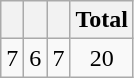<table class="wikitable">
<tr>
<th></th>
<th></th>
<th></th>
<th>Total</th>
</tr>
<tr style="text-align:center;">
<td>7</td>
<td>6</td>
<td>7</td>
<td>20</td>
</tr>
</table>
